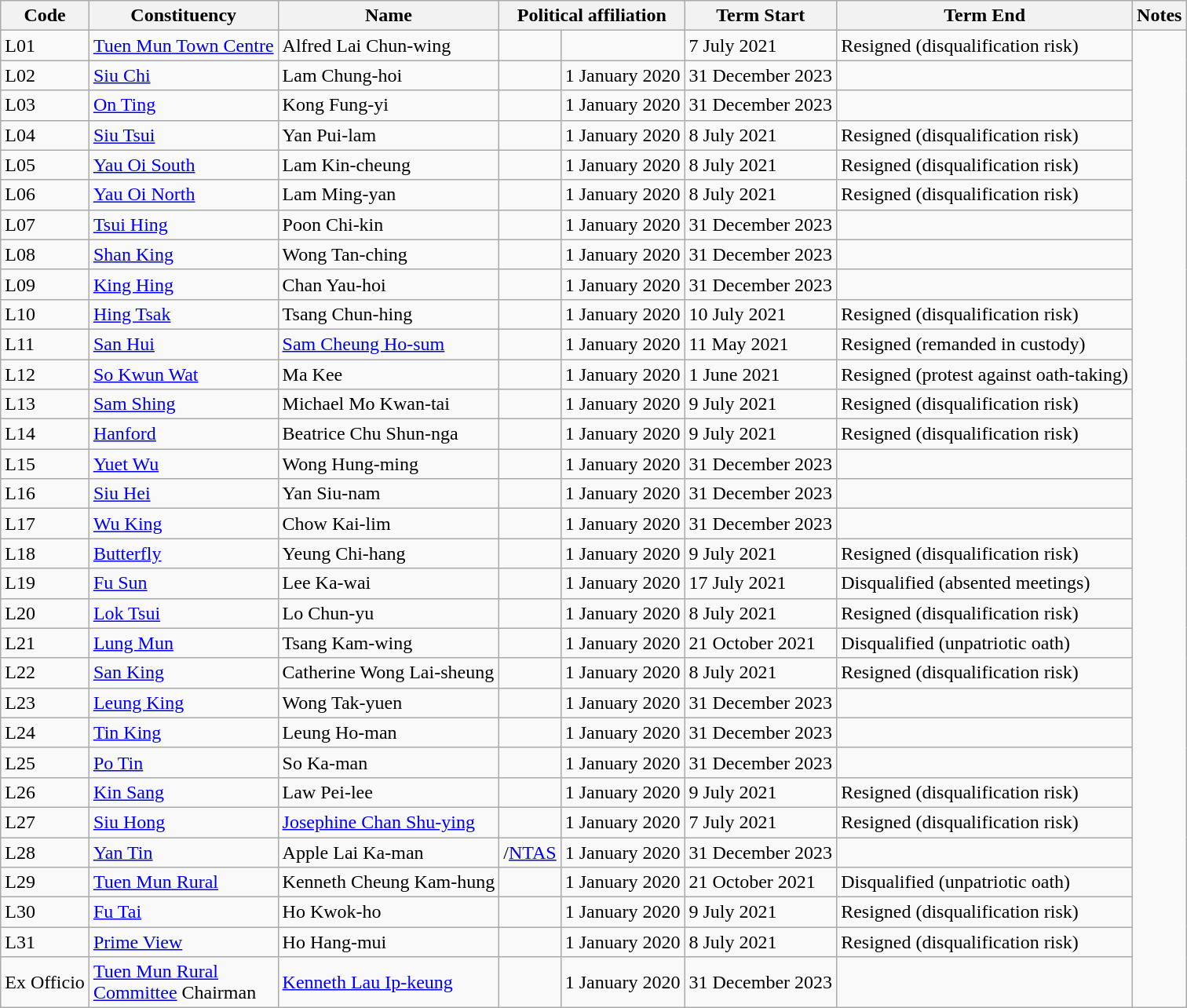<table class="wikitable sortable" border=1>
<tr>
<th>Code</th>
<th>Constituency</th>
<th>Name</th>
<th colspan=2>Political affiliation</th>
<th>Term Start</th>
<th>Term End</th>
<th>Notes</th>
</tr>
<tr>
<td>L01</td>
<td><a href='#'>Tuen Mun Town Centre</a></td>
<td>Alfred Lai Chun-wing</td>
<td></td>
<td></td>
<td>7 July 2021</td>
<td>Resigned (disqualification risk)</td>
</tr>
<tr>
<td>L02</td>
<td><a href='#'>Siu Chi</a></td>
<td>Lam Chung-hoi</td>
<td></td>
<td>1 January 2020</td>
<td>31 December 2023</td>
<td></td>
</tr>
<tr>
<td>L03</td>
<td><a href='#'>On Ting</a></td>
<td>Kong Fung-yi</td>
<td></td>
<td>1 January 2020</td>
<td>31 December 2023</td>
<td></td>
</tr>
<tr>
<td>L04</td>
<td><a href='#'>Siu Tsui</a></td>
<td>Yan Pui-lam</td>
<td></td>
<td>1 January 2020</td>
<td>8 July 2021</td>
<td>Resigned (disqualification risk)</td>
</tr>
<tr>
<td>L05</td>
<td><a href='#'>Yau Oi South</a></td>
<td>Lam Kin-cheung</td>
<td></td>
<td>1 January 2020</td>
<td>8 July 2021</td>
<td>Resigned (disqualification risk)</td>
</tr>
<tr>
<td>L06</td>
<td><a href='#'>Yau Oi North</a></td>
<td>Lam Ming-yan</td>
<td></td>
<td>1 January 2020</td>
<td>8 July 2021</td>
<td>Resigned (disqualification risk)</td>
</tr>
<tr>
<td>L07</td>
<td><a href='#'>Tsui Hing</a></td>
<td>Poon Chi-kin</td>
<td></td>
<td>1 January 2020</td>
<td>31 December 2023</td>
<td></td>
</tr>
<tr>
<td>L08</td>
<td><a href='#'>Shan King</a></td>
<td>Wong Tan-ching</td>
<td></td>
<td>1 January 2020</td>
<td>31 December 2023</td>
<td></td>
</tr>
<tr>
<td>L09</td>
<td><a href='#'>King Hing</a></td>
<td>Chan Yau-hoi</td>
<td></td>
<td>1 January 2020</td>
<td>31 December 2023</td>
<td></td>
</tr>
<tr>
<td>L10</td>
<td><a href='#'>Hing Tsak</a></td>
<td>Tsang Chun-hing</td>
<td></td>
<td>1 January 2020</td>
<td>10 July 2021</td>
<td>Resigned (disqualification risk)</td>
</tr>
<tr>
<td>L11</td>
<td><a href='#'>San Hui</a></td>
<td><a href='#'>Sam Cheung Ho-sum</a></td>
<td></td>
<td>1 January 2020</td>
<td>11 May 2021</td>
<td>Resigned (remanded in custody)</td>
</tr>
<tr>
<td>L12</td>
<td><a href='#'>So Kwun Wat</a></td>
<td>Ma Kee</td>
<td></td>
<td>1 January 2020</td>
<td>1 June 2021</td>
<td>Resigned (protest against oath-taking)</td>
</tr>
<tr>
<td>L13</td>
<td><a href='#'>Sam Shing</a></td>
<td>Michael Mo Kwan-tai</td>
<td></td>
<td>1 January 2020</td>
<td>9 July 2021</td>
<td>Resigned (disqualification risk)</td>
</tr>
<tr>
<td>L14</td>
<td><a href='#'>Hanford</a></td>
<td>Beatrice Chu Shun-nga</td>
<td></td>
<td>1 January 2020</td>
<td>9 July 2021</td>
<td>Resigned (disqualification risk)</td>
</tr>
<tr>
<td>L15</td>
<td><a href='#'>Yuet Wu</a></td>
<td>Wong Hung-ming</td>
<td></td>
<td>1 January 2020</td>
<td>31 December 2023</td>
<td></td>
</tr>
<tr>
<td>L16</td>
<td><a href='#'>Siu Hei</a></td>
<td>Yan Siu-nam</td>
<td></td>
<td>1 January 2020</td>
<td>31 December 2023</td>
<td></td>
</tr>
<tr>
<td>L17</td>
<td><a href='#'>Wu King</a></td>
<td>Chow Kai-lim</td>
<td></td>
<td>1 January 2020</td>
<td>31 December 2023</td>
<td></td>
</tr>
<tr>
<td>L18</td>
<td><a href='#'>Butterfly</a></td>
<td>Yeung Chi-hang</td>
<td></td>
<td>1 January 2020</td>
<td>9 July 2021</td>
<td>Resigned (disqualification risk)</td>
</tr>
<tr>
<td>L19</td>
<td><a href='#'>Fu Sun</a></td>
<td>Lee Ka-wai</td>
<td></td>
<td>1 January 2020</td>
<td>17 July 2021</td>
<td>Disqualified (absented meetings)</td>
</tr>
<tr>
<td>L20</td>
<td><a href='#'>Lok Tsui</a></td>
<td>Lo Chun-yu</td>
<td></td>
<td>1 January 2020</td>
<td>8 July 2021</td>
<td>Resigned (disqualification risk)</td>
</tr>
<tr>
<td>L21</td>
<td><a href='#'>Lung Mun</a></td>
<td>Tsang Kam-wing</td>
<td></td>
<td>1 January 2020</td>
<td>21 October 2021</td>
<td>Disqualified (unpatriotic oath)</td>
</tr>
<tr>
<td>L22</td>
<td><a href='#'>San King</a></td>
<td>Catherine Wong Lai-sheung</td>
<td></td>
<td>1 January 2020</td>
<td>8 July 2021</td>
<td>Resigned (disqualification risk)</td>
</tr>
<tr>
<td>L23</td>
<td><a href='#'>Leung King</a></td>
<td>Wong Tak-yuen</td>
<td></td>
<td>1 January 2020</td>
<td>31 December 2023</td>
<td></td>
</tr>
<tr>
<td>L24</td>
<td><a href='#'>Tin King</a></td>
<td>Leung Ho-man</td>
<td></td>
<td>1 January 2020</td>
<td>31 December 2023</td>
<td></td>
</tr>
<tr>
<td>L25</td>
<td><a href='#'>Po Tin</a></td>
<td>So Ka-man</td>
<td></td>
<td>1 January 2020</td>
<td>31 December 2023</td>
<td></td>
</tr>
<tr>
<td>L26</td>
<td><a href='#'>Kin Sang</a></td>
<td>Law Pei-lee</td>
<td></td>
<td>1 January 2020</td>
<td>9 July 2021</td>
<td>Resigned (disqualification risk)</td>
</tr>
<tr>
<td>L27</td>
<td><a href='#'>Siu Hong</a></td>
<td><a href='#'>Josephine Chan Shu-ying</a></td>
<td></td>
<td>1 January 2020</td>
<td>7 July 2021</td>
<td>Resigned (disqualification risk)</td>
</tr>
<tr>
<td>L28</td>
<td><a href='#'>Yan Tin</a></td>
<td>Apple Lai Ka-man</td>
<td>/<a href='#'>NTAS</a></td>
<td>1 January 2020</td>
<td>31 December 2023</td>
<td></td>
</tr>
<tr>
<td>L29</td>
<td><a href='#'>Tuen Mun Rural</a></td>
<td>Kenneth Cheung Kam-hung</td>
<td></td>
<td>1 January 2020</td>
<td>21 October 2021</td>
<td>Disqualified (unpatriotic oath)</td>
</tr>
<tr>
<td>L30</td>
<td><a href='#'>Fu Tai</a></td>
<td>Ho Kwok-ho</td>
<td></td>
<td>1 January 2020</td>
<td>9 July 2021</td>
<td>Resigned (disqualification risk)</td>
</tr>
<tr>
<td>L31</td>
<td><a href='#'>Prime View</a></td>
<td>Ho Hang-mui</td>
<td></td>
<td>1 January 2020</td>
<td>8 July 2021</td>
<td>Resigned (disqualification risk)</td>
</tr>
<tr>
<td>Ex Officio</td>
<td><a href='#'>Tuen Mun Rural<br>Committee</a> Chairman</td>
<td><a href='#'>Kenneth Lau Ip-keung</a></td>
<td></td>
<td>1 January 2020</td>
<td>31 December 2023</td>
<td></td>
</tr>
</table>
